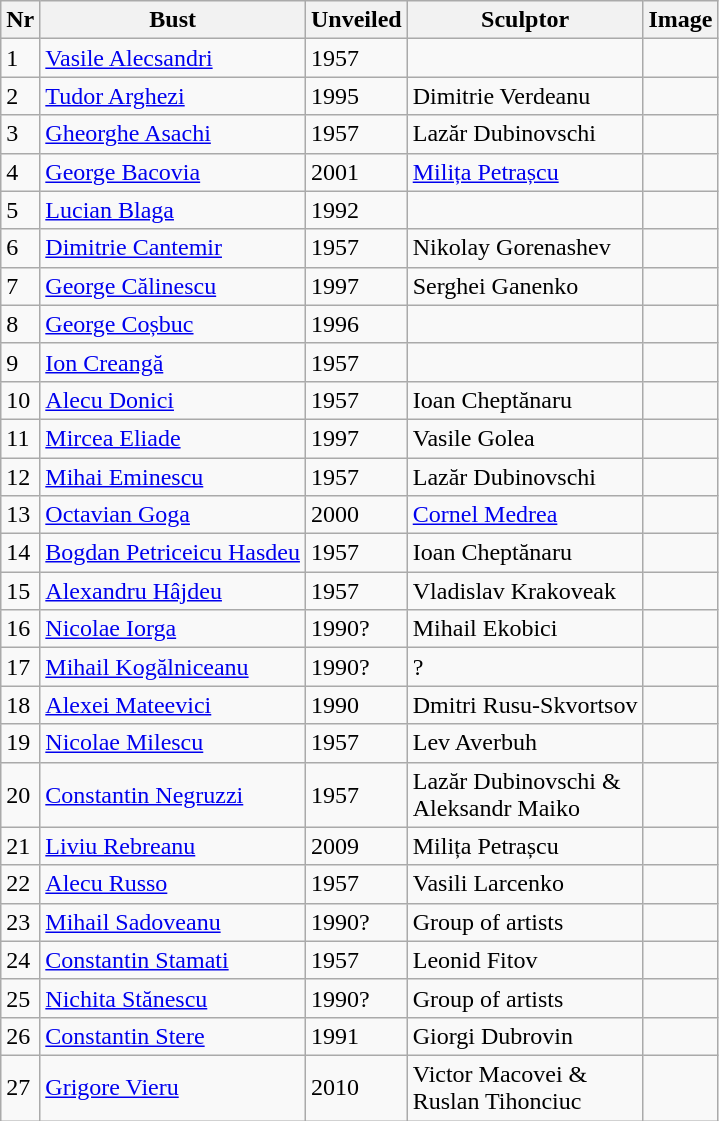<table class="wikitable sortable">
<tr>
<th>Nr</th>
<th>Bust</th>
<th>Unveiled</th>
<th>Sculptor</th>
<th>Image</th>
</tr>
<tr>
<td>1</td>
<td><a href='#'>Vasile Alecsandri</a></td>
<td>1957</td>
<td></td>
<td></td>
</tr>
<tr>
<td>2</td>
<td><a href='#'>Tudor Arghezi</a></td>
<td>1995</td>
<td>Dimitrie Verdeanu</td>
<td></td>
</tr>
<tr>
<td>3</td>
<td><a href='#'>Gheorghe Asachi</a></td>
<td>1957</td>
<td>Lazăr Dubinovschi</td>
<td></td>
</tr>
<tr>
<td>4</td>
<td><a href='#'>George Bacovia</a></td>
<td>2001</td>
<td><a href='#'>Milița Petrașcu</a></td>
<td></td>
</tr>
<tr>
<td>5</td>
<td><a href='#'>Lucian Blaga</a></td>
<td>1992</td>
<td></td>
<td></td>
</tr>
<tr>
<td>6</td>
<td><a href='#'>Dimitrie Cantemir</a></td>
<td>1957</td>
<td>Nikolay Gorenashev</td>
<td></td>
</tr>
<tr>
<td>7</td>
<td><a href='#'>George Călinescu</a></td>
<td>1997</td>
<td>Serghei Ganenko</td>
<td></td>
</tr>
<tr>
<td>8</td>
<td><a href='#'>George Coșbuc</a></td>
<td>1996</td>
<td></td>
<td></td>
</tr>
<tr>
<td>9</td>
<td><a href='#'>Ion Creangă</a></td>
<td>1957</td>
<td></td>
<td></td>
</tr>
<tr>
<td>10</td>
<td><a href='#'>Alecu Donici</a></td>
<td>1957</td>
<td>Ioan Cheptănaru</td>
<td></td>
</tr>
<tr>
<td>11</td>
<td><a href='#'>Mircea Eliade</a></td>
<td>1997</td>
<td>Vasile Golea</td>
<td></td>
</tr>
<tr>
<td>12</td>
<td><a href='#'>Mihai Eminescu</a></td>
<td>1957</td>
<td>Lazăr Dubinovschi</td>
<td></td>
</tr>
<tr>
<td>13</td>
<td><a href='#'>Octavian Goga</a></td>
<td>2000</td>
<td><a href='#'>Cornel Medrea</a></td>
<td></td>
</tr>
<tr>
<td>14</td>
<td><a href='#'>Bogdan Petriceicu Hasdeu</a></td>
<td>1957</td>
<td>Ioan Cheptănaru</td>
<td></td>
</tr>
<tr>
<td>15</td>
<td><a href='#'>Alexandru Hâjdeu</a></td>
<td>1957</td>
<td>Vladislav Krakoveak</td>
<td></td>
</tr>
<tr>
<td>16</td>
<td><a href='#'>Nicolae Iorga</a></td>
<td>1990?</td>
<td>Mihail Ekobici</td>
<td></td>
</tr>
<tr>
<td>17</td>
<td><a href='#'>Mihail Kogălniceanu</a></td>
<td>1990?</td>
<td>?</td>
<td></td>
</tr>
<tr>
<td>18</td>
<td><a href='#'>Alexei Mateevici</a></td>
<td>1990</td>
<td>Dmitri Rusu-Skvortsov</td>
<td></td>
</tr>
<tr>
<td>19</td>
<td><a href='#'>Nicolae Milescu</a></td>
<td>1957</td>
<td>Lev Averbuh</td>
<td></td>
</tr>
<tr>
<td>20</td>
<td><a href='#'>Constantin Negruzzi</a></td>
<td>1957</td>
<td>Lazăr Dubinovschi &<br>Aleksandr Maiko</td>
<td></td>
</tr>
<tr>
<td>21</td>
<td><a href='#'>Liviu Rebreanu</a></td>
<td>2009</td>
<td>Milița Petrașcu</td>
<td></td>
</tr>
<tr>
<td>22</td>
<td><a href='#'>Alecu Russo</a></td>
<td>1957</td>
<td>Vasili Larcenko</td>
<td></td>
</tr>
<tr>
<td>23</td>
<td><a href='#'>Mihail Sadoveanu</a></td>
<td>1990?</td>
<td>Group of artists</td>
<td></td>
</tr>
<tr>
<td>24</td>
<td><a href='#'>Constantin Stamati</a></td>
<td>1957</td>
<td>Leonid Fitov</td>
<td></td>
</tr>
<tr>
<td>25</td>
<td><a href='#'>Nichita Stănescu</a></td>
<td>1990?</td>
<td>Group of artists</td>
<td></td>
</tr>
<tr>
<td>26</td>
<td><a href='#'>Constantin Stere</a></td>
<td>1991</td>
<td>Giorgi Dubrovin</td>
<td></td>
</tr>
<tr>
<td>27</td>
<td><a href='#'>Grigore Vieru</a></td>
<td>2010</td>
<td>Victor Macovei &<br> Ruslan Tihonciuc</td>
<td></td>
</tr>
</table>
